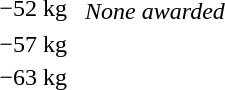<table>
<tr>
<td rowspan=2>−52 kg</td>
<td rowspan=2></td>
<td rowspan=2></td>
<td></td>
</tr>
<tr>
<td><em>None awarded</em></td>
</tr>
<tr>
<td rowspan=2>−57 kg</td>
<td rowspan=2></td>
<td rowspan=2></td>
<td></td>
</tr>
<tr>
<td></td>
</tr>
<tr>
<td rowspan=2>−63 kg</td>
<td rowspan=2></td>
<td rowspan=2></td>
<td></td>
</tr>
<tr>
<td></td>
</tr>
</table>
